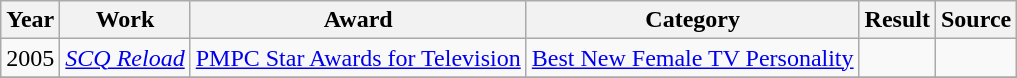<table class="wikitable">
<tr>
<th>Year</th>
<th>Work</th>
<th>Award</th>
<th>Category</th>
<th>Result</th>
<th>Source </th>
</tr>
<tr>
<td>2005</td>
<td><em><a href='#'>SCQ Reload</a></em></td>
<td><a href='#'>PMPC Star Awards for Television</a></td>
<td><a href='#'>Best New Female TV Personality</a></td>
<td></td>
<td></td>
</tr>
<tr>
</tr>
</table>
